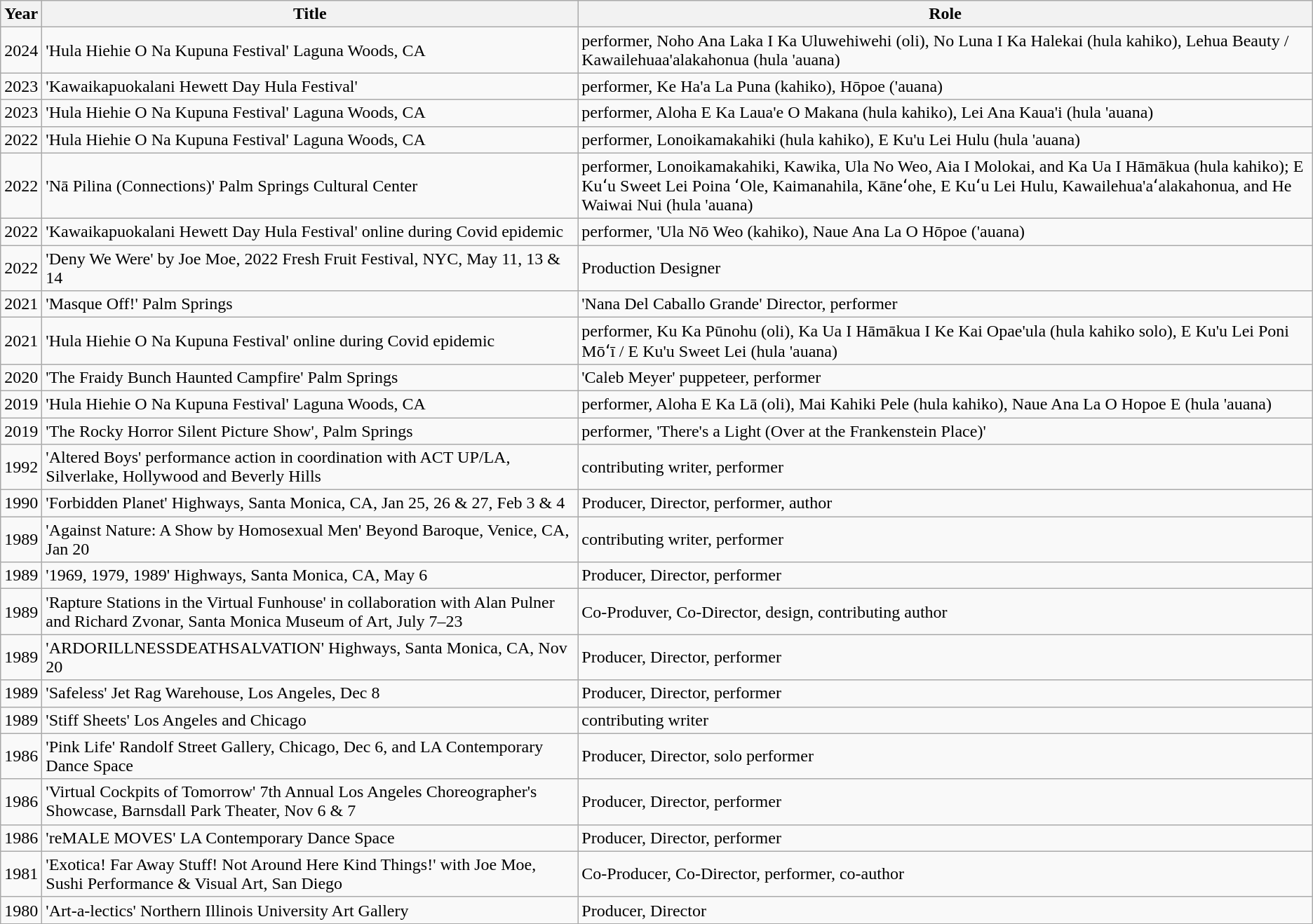<table class="wikitable">
<tr>
<th>Year</th>
<th>Title</th>
<th>Role</th>
</tr>
<tr>
<td>2024</td>
<td>'Hula Hiehie O Na Kupuna Festival' Laguna Woods, CA</td>
<td>performer, Noho Ana Laka I Ka Uluwehiwehi (oli), No Luna I Ka Halekai (hula kahiko), Lehua Beauty / Kawailehuaa'alakahonua (hula 'auana)</td>
</tr>
<tr>
<td>2023</td>
<td>'Kawaikapuokalani Hewett Day Hula Festival'</td>
<td>performer, Ke Ha'a La Puna (kahiko), Hōpoe ('auana)</td>
</tr>
<tr>
<td>2023</td>
<td>'Hula Hiehie O Na Kupuna Festival' Laguna Woods, CA</td>
<td>performer, Aloha E Ka Laua'e O Makana (hula kahiko), Lei Ana Kaua'i (hula 'auana)</td>
</tr>
<tr>
<td>2022</td>
<td>'Hula Hiehie O Na Kupuna Festival' Laguna Woods, CA</td>
<td>performer, Lonoikamakahiki (hula kahiko), E Ku'u Lei Hulu (hula 'auana)</td>
</tr>
<tr>
<td>2022</td>
<td>'Nā Pilina (Connections)' Palm Springs Cultural Center</td>
<td>performer, Lonoikamakahiki, Kawika, Ula No Weo, Aia I Molokai, and Ka Ua I Hāmākua (hula kahiko); E Kuʻu Sweet Lei Poina ʻOle, Kaimanahila, Kāneʻohe, E Kuʻu Lei Hulu, Kawailehua'aʻalakahonua, and He Waiwai Nui (hula 'auana)</td>
</tr>
<tr>
<td>2022</td>
<td>'Kawaikapuokalani Hewett Day Hula Festival' online during Covid epidemic</td>
<td>performer, 'Ula Nō Weo (kahiko), Naue Ana La O Hōpoe ('auana)</td>
</tr>
<tr>
<td>2022</td>
<td>'Deny We Were' by Joe Moe, 2022 Fresh Fruit Festival, NYC, May 11, 13 & 14</td>
<td>Production Designer</td>
</tr>
<tr>
<td>2021</td>
<td>'Masque Off!' Palm Springs</td>
<td>'Nana Del Caballo Grande' Director, performer</td>
</tr>
<tr>
<td>2021</td>
<td>'Hula Hiehie O Na Kupuna Festival' online during Covid epidemic</td>
<td>performer, Ku Ka Pūnohu (oli), Ka Ua I Hāmākua I Ke Kai Opae'ula (hula kahiko solo), E Ku'u Lei Poni Mōʻī / E Ku'u Sweet Lei (hula 'auana)</td>
</tr>
<tr>
<td>2020</td>
<td>'The Fraidy Bunch Haunted Campfire' Palm Springs</td>
<td>'Caleb Meyer' puppeteer, performer</td>
</tr>
<tr>
<td>2019</td>
<td>'Hula Hiehie O Na Kupuna Festival' Laguna Woods, CA</td>
<td>performer, Aloha E Ka Lā (oli), Mai Kahiki Pele (hula kahiko), Naue Ana La O Hopoe E (hula 'auana)</td>
</tr>
<tr>
<td>2019</td>
<td>'The Rocky Horror Silent Picture Show', Palm Springs</td>
<td>performer, 'There's a Light (Over at the Frankenstein Place)'</td>
</tr>
<tr>
<td>1992</td>
<td>'Altered Boys' performance action in coordination with ACT UP/LA, Silverlake, Hollywood and Beverly Hills</td>
<td>contributing writer, performer</td>
</tr>
<tr>
<td>1990</td>
<td>'Forbidden Planet' Highways, Santa Monica, CA, Jan 25, 26 & 27, Feb 3 & 4</td>
<td>Producer, Director, performer, author</td>
</tr>
<tr>
<td>1989</td>
<td>'Against Nature: A Show by Homosexual Men' Beyond Baroque, Venice, CA, Jan 20</td>
<td>contributing writer, performer</td>
</tr>
<tr>
<td>1989</td>
<td>'1969, 1979, 1989' Highways, Santa Monica, CA, May 6</td>
<td>Producer, Director, performer</td>
</tr>
<tr>
<td>1989</td>
<td>'Rapture Stations in the Virtual Funhouse' in collaboration with Alan Pulner and Richard Zvonar, Santa Monica Museum of Art, July 7–23</td>
<td>Co-Produver, Co-Director, design, contributing author</td>
</tr>
<tr>
<td>1989</td>
<td>'ARDORILLNESSDEATHSALVATION' Highways, Santa Monica, CA, Nov 20</td>
<td>Producer, Director, performer</td>
</tr>
<tr>
<td>1989</td>
<td>'Safeless' Jet Rag Warehouse, Los Angeles, Dec 8</td>
<td>Producer, Director, performer</td>
</tr>
<tr>
<td>1989</td>
<td>'Stiff Sheets' Los Angeles and Chicago</td>
<td>contributing writer</td>
</tr>
<tr>
<td>1986</td>
<td>'Pink Life' Randolf Street Gallery, Chicago, Dec 6, and LA Contemporary Dance Space</td>
<td>Producer, Director, solo performer</td>
</tr>
<tr>
<td>1986</td>
<td>'Virtual Cockpits of Tomorrow' 7th Annual Los Angeles Choreographer's Showcase, Barnsdall Park Theater, Nov 6 & 7</td>
<td>Producer, Director, performer</td>
</tr>
<tr>
<td>1986</td>
<td>'reMALE MOVES' LA Contemporary Dance Space</td>
<td>Producer, Director, performer</td>
</tr>
<tr>
<td>1981</td>
<td>'Exotica! Far Away Stuff! Not Around Here Kind Things!' with Joe Moe, Sushi Performance & Visual Art, San Diego</td>
<td>Co-Producer, Co-Director, performer, co-author</td>
</tr>
<tr>
<td>1980</td>
<td>'Art-a-lectics' Northern Illinois University Art Gallery</td>
<td>Producer, Director</td>
</tr>
<tr>
</tr>
</table>
